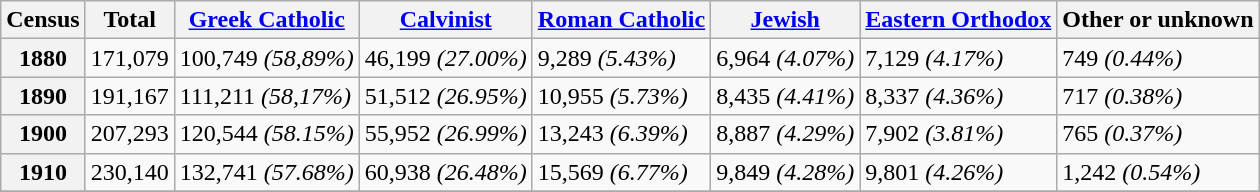<table class="wikitable">
<tr>
<th>Census</th>
<th>Total</th>
<th><a href='#'>Greek Catholic</a></th>
<th><a href='#'>Calvinist</a></th>
<th><a href='#'>Roman Catholic</a></th>
<th><a href='#'>Jewish</a></th>
<th><a href='#'>Eastern Orthodox</a></th>
<th>Other or unknown</th>
</tr>
<tr>
<th>1880</th>
<td>171,079</td>
<td>100,749 <em>(58,89%)</em></td>
<td>46,199 <em>(27.00%)</em></td>
<td>9,289 <em>(5.43%)</em></td>
<td>6,964 <em>(4.07%)</em></td>
<td>7,129 <em>(4.17%)</em></td>
<td>749 <em>(0.44%)</em></td>
</tr>
<tr>
<th>1890</th>
<td>191,167</td>
<td>111,211 <em>(58,17%)</em></td>
<td>51,512 <em>(26.95%)</em></td>
<td>10,955 <em>(5.73%)</em></td>
<td>8,435 <em>(4.41%)</em></td>
<td>8,337 <em>(4.36%)</em></td>
<td>717 <em>(0.38%)</em></td>
</tr>
<tr>
<th>1900</th>
<td>207,293</td>
<td>120,544 <em>(58.15%)</em></td>
<td>55,952 <em>(26.99%)</em></td>
<td>13,243 <em>(6.39%)</em></td>
<td>8,887 <em>(4.29%)</em></td>
<td>7,902 <em>(3.81%)</em></td>
<td>765 <em>(0.37%)</em></td>
</tr>
<tr>
<th>1910</th>
<td>230,140</td>
<td>132,741 <em>(57.68%)</em></td>
<td>60,938 <em>(26.48%)</em></td>
<td>15,569 <em>(6.77%)</em></td>
<td>9,849 <em>(4.28%)</em></td>
<td>9,801 <em>(4.26%)</em></td>
<td>1,242 <em>(0.54%)</em></td>
</tr>
<tr>
</tr>
</table>
